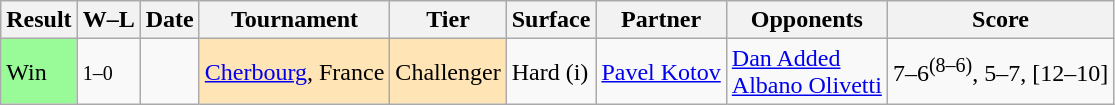<table class="wikitable">
<tr>
<th>Result</th>
<th class=unsortable>W–L</th>
<th>Date</th>
<th>Tournament</th>
<th>Tier</th>
<th>Surface</th>
<th>Partner</th>
<th>Opponents</th>
<th class=unsortable>Score</th>
</tr>
<tr>
<td bgcolor=98FB98>Win</td>
<td><small>1–0</small></td>
<td><a href='#'></a></td>
<td bgcolor=moccasin><a href='#'>Cherbourg</a>, France</td>
<td bgcolor=moccasin>Challenger</td>
<td>Hard (i)</td>
<td> <a href='#'>Pavel Kotov</a></td>
<td> <a href='#'>Dan Added</a><br> <a href='#'>Albano Olivetti</a></td>
<td>7–6<sup>(8–6)</sup>, 5–7, [12–10]</td>
</tr>
</table>
